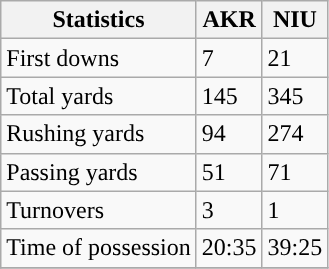<table class="wikitable">
<tr>
<th>Statistics</th>
<th>AKR</th>
<th>NIU</th>
</tr>
<tr>
<td>First downs</td>
<td>7</td>
<td>21</td>
</tr>
<tr>
<td>Total yards</td>
<td>145</td>
<td>345</td>
</tr>
<tr>
<td>Rushing yards</td>
<td>94</td>
<td>274</td>
</tr>
<tr>
<td>Passing yards</td>
<td>51</td>
<td>71</td>
</tr>
<tr>
<td>Turnovers</td>
<td>3</td>
<td>1</td>
</tr>
<tr>
<td>Time of possession</td>
<td>20:35</td>
<td>39:25</td>
</tr>
<tr>
</tr>
</table>
